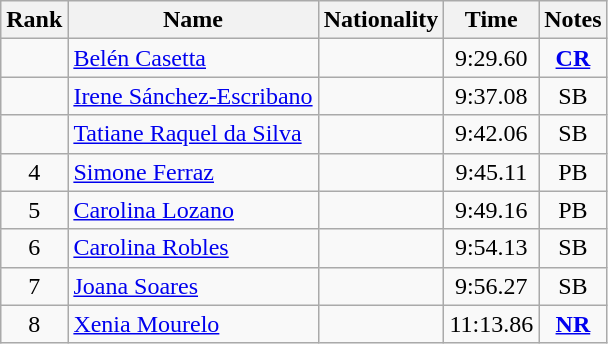<table class="wikitable sortable" style="text-align:center">
<tr>
<th>Rank</th>
<th>Name</th>
<th>Nationality</th>
<th>Time</th>
<th>Notes</th>
</tr>
<tr>
<td></td>
<td align=left><a href='#'>Belén Casetta</a></td>
<td align=left></td>
<td>9:29.60</td>
<td><strong><a href='#'>CR</a></strong></td>
</tr>
<tr>
<td></td>
<td align=left><a href='#'>Irene Sánchez-Escribano</a></td>
<td align=left></td>
<td>9:37.08</td>
<td>SB</td>
</tr>
<tr>
<td></td>
<td align=left><a href='#'>Tatiane Raquel da Silva</a></td>
<td align=left></td>
<td>9:42.06</td>
<td>SB</td>
</tr>
<tr>
<td>4</td>
<td align=left><a href='#'>Simone Ferraz</a></td>
<td align=left></td>
<td>9:45.11</td>
<td>PB</td>
</tr>
<tr>
<td>5</td>
<td align=left><a href='#'>Carolina Lozano</a></td>
<td align=left></td>
<td>9:49.16</td>
<td>PB</td>
</tr>
<tr>
<td>6</td>
<td align=left><a href='#'>Carolina Robles</a></td>
<td align=left></td>
<td>9:54.13</td>
<td>SB</td>
</tr>
<tr>
<td>7</td>
<td align=left><a href='#'>Joana Soares</a></td>
<td align=left></td>
<td>9:56.27</td>
<td>SB</td>
</tr>
<tr>
<td>8</td>
<td align=left><a href='#'>Xenia Mourelo</a></td>
<td align=left></td>
<td>11:13.86</td>
<td><strong><a href='#'>NR</a></strong></td>
</tr>
</table>
